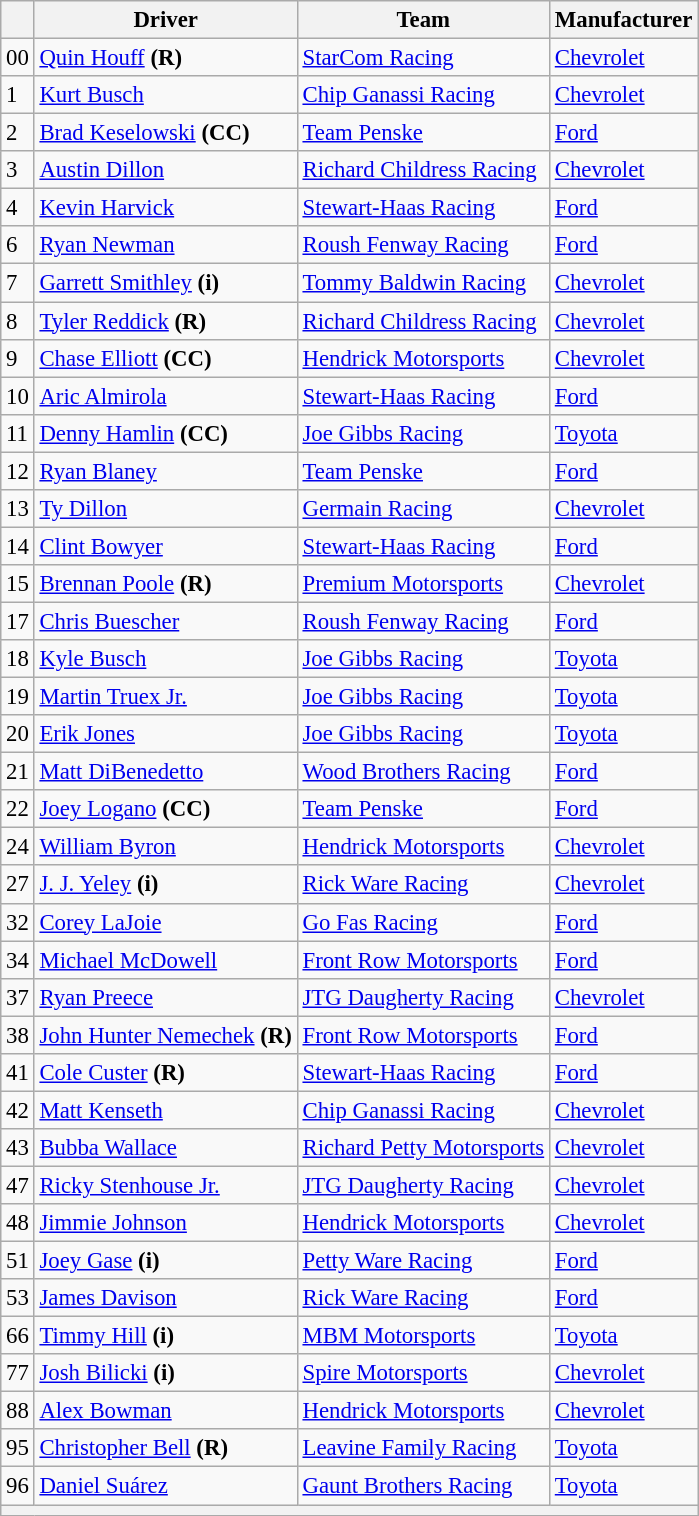<table class="wikitable" style="font-size:95%">
<tr>
<th></th>
<th>Driver</th>
<th>Team</th>
<th>Manufacturer</th>
</tr>
<tr>
<td>00</td>
<td><a href='#'>Quin Houff</a> <strong>(R)</strong></td>
<td><a href='#'>StarCom Racing</a></td>
<td><a href='#'>Chevrolet</a></td>
</tr>
<tr>
<td>1</td>
<td><a href='#'>Kurt Busch</a></td>
<td><a href='#'>Chip Ganassi Racing</a></td>
<td><a href='#'>Chevrolet</a></td>
</tr>
<tr>
<td>2</td>
<td><a href='#'>Brad Keselowski</a> <strong>(CC)</strong></td>
<td><a href='#'>Team Penske</a></td>
<td><a href='#'>Ford</a></td>
</tr>
<tr>
<td>3</td>
<td><a href='#'>Austin Dillon</a></td>
<td><a href='#'>Richard Childress Racing</a></td>
<td><a href='#'>Chevrolet</a></td>
</tr>
<tr>
<td>4</td>
<td><a href='#'>Kevin Harvick</a></td>
<td><a href='#'>Stewart-Haas Racing</a></td>
<td><a href='#'>Ford</a></td>
</tr>
<tr>
<td>6</td>
<td><a href='#'>Ryan Newman</a></td>
<td><a href='#'>Roush Fenway Racing</a></td>
<td><a href='#'>Ford</a></td>
</tr>
<tr>
<td>7</td>
<td><a href='#'>Garrett Smithley</a> <strong>(i)</strong></td>
<td><a href='#'>Tommy Baldwin Racing</a></td>
<td><a href='#'>Chevrolet</a></td>
</tr>
<tr>
<td>8</td>
<td><a href='#'>Tyler Reddick</a> <strong>(R)</strong></td>
<td><a href='#'>Richard Childress Racing</a></td>
<td><a href='#'>Chevrolet</a></td>
</tr>
<tr>
<td>9</td>
<td><a href='#'>Chase Elliott</a> <strong>(CC)</strong></td>
<td><a href='#'>Hendrick Motorsports</a></td>
<td><a href='#'>Chevrolet</a></td>
</tr>
<tr>
<td>10</td>
<td><a href='#'>Aric Almirola</a></td>
<td><a href='#'>Stewart-Haas Racing</a></td>
<td><a href='#'>Ford</a></td>
</tr>
<tr>
<td>11</td>
<td><a href='#'>Denny Hamlin</a> <strong>(CC)</strong></td>
<td><a href='#'>Joe Gibbs Racing</a></td>
<td><a href='#'>Toyota</a></td>
</tr>
<tr>
<td>12</td>
<td><a href='#'>Ryan Blaney</a></td>
<td><a href='#'>Team Penske</a></td>
<td><a href='#'>Ford</a></td>
</tr>
<tr>
<td>13</td>
<td><a href='#'>Ty Dillon</a></td>
<td><a href='#'>Germain Racing</a></td>
<td><a href='#'>Chevrolet</a></td>
</tr>
<tr>
<td>14</td>
<td><a href='#'>Clint Bowyer</a></td>
<td><a href='#'>Stewart-Haas Racing</a></td>
<td><a href='#'>Ford</a></td>
</tr>
<tr>
<td>15</td>
<td><a href='#'>Brennan Poole</a> <strong>(R)</strong></td>
<td><a href='#'>Premium Motorsports</a></td>
<td><a href='#'>Chevrolet</a></td>
</tr>
<tr>
<td>17</td>
<td><a href='#'>Chris Buescher</a></td>
<td><a href='#'>Roush Fenway Racing</a></td>
<td><a href='#'>Ford</a></td>
</tr>
<tr>
<td>18</td>
<td><a href='#'>Kyle Busch</a></td>
<td><a href='#'>Joe Gibbs Racing</a></td>
<td><a href='#'>Toyota</a></td>
</tr>
<tr>
<td>19</td>
<td><a href='#'>Martin Truex Jr.</a></td>
<td><a href='#'>Joe Gibbs Racing</a></td>
<td><a href='#'>Toyota</a></td>
</tr>
<tr>
<td>20</td>
<td><a href='#'>Erik Jones</a></td>
<td><a href='#'>Joe Gibbs Racing</a></td>
<td><a href='#'>Toyota</a></td>
</tr>
<tr>
<td>21</td>
<td><a href='#'>Matt DiBenedetto</a></td>
<td><a href='#'>Wood Brothers Racing</a></td>
<td><a href='#'>Ford</a></td>
</tr>
<tr>
<td>22</td>
<td><a href='#'>Joey Logano</a> <strong>(CC)</strong></td>
<td><a href='#'>Team Penske</a></td>
<td><a href='#'>Ford</a></td>
</tr>
<tr>
<td>24</td>
<td><a href='#'>William Byron</a></td>
<td><a href='#'>Hendrick Motorsports</a></td>
<td><a href='#'>Chevrolet</a></td>
</tr>
<tr>
<td>27</td>
<td><a href='#'>J. J. Yeley</a> <strong>(i)</strong></td>
<td><a href='#'>Rick Ware Racing</a></td>
<td><a href='#'>Chevrolet</a></td>
</tr>
<tr>
<td>32</td>
<td><a href='#'>Corey LaJoie</a></td>
<td><a href='#'>Go Fas Racing</a></td>
<td><a href='#'>Ford</a></td>
</tr>
<tr>
<td>34</td>
<td><a href='#'>Michael McDowell</a></td>
<td><a href='#'>Front Row Motorsports</a></td>
<td><a href='#'>Ford</a></td>
</tr>
<tr>
<td>37</td>
<td><a href='#'>Ryan Preece</a></td>
<td><a href='#'>JTG Daugherty Racing</a></td>
<td><a href='#'>Chevrolet</a></td>
</tr>
<tr>
<td>38</td>
<td><a href='#'>John Hunter Nemechek</a> <strong>(R)</strong></td>
<td><a href='#'>Front Row Motorsports</a></td>
<td><a href='#'>Ford</a></td>
</tr>
<tr>
<td>41</td>
<td><a href='#'>Cole Custer</a> <strong>(R)</strong></td>
<td><a href='#'>Stewart-Haas Racing</a></td>
<td><a href='#'>Ford</a></td>
</tr>
<tr>
<td>42</td>
<td><a href='#'>Matt Kenseth</a></td>
<td><a href='#'>Chip Ganassi Racing</a></td>
<td><a href='#'>Chevrolet</a></td>
</tr>
<tr>
<td>43</td>
<td><a href='#'>Bubba Wallace</a></td>
<td><a href='#'>Richard Petty Motorsports</a></td>
<td><a href='#'>Chevrolet</a></td>
</tr>
<tr>
<td>47</td>
<td><a href='#'>Ricky Stenhouse Jr.</a></td>
<td><a href='#'>JTG Daugherty Racing</a></td>
<td><a href='#'>Chevrolet</a></td>
</tr>
<tr>
<td>48</td>
<td><a href='#'>Jimmie Johnson</a></td>
<td><a href='#'>Hendrick Motorsports</a></td>
<td><a href='#'>Chevrolet</a></td>
</tr>
<tr>
<td>51</td>
<td><a href='#'>Joey Gase</a> <strong>(i)</strong></td>
<td><a href='#'>Petty Ware Racing</a></td>
<td><a href='#'>Ford</a></td>
</tr>
<tr>
<td>53</td>
<td><a href='#'>James Davison</a></td>
<td><a href='#'>Rick Ware Racing</a></td>
<td><a href='#'>Ford</a></td>
</tr>
<tr>
<td>66</td>
<td><a href='#'>Timmy Hill</a> <strong>(i)</strong></td>
<td><a href='#'>MBM Motorsports</a></td>
<td><a href='#'>Toyota</a></td>
</tr>
<tr>
<td>77</td>
<td><a href='#'>Josh Bilicki</a> <strong>(i)</strong></td>
<td><a href='#'>Spire Motorsports</a></td>
<td><a href='#'>Chevrolet</a></td>
</tr>
<tr>
<td>88</td>
<td><a href='#'>Alex Bowman</a></td>
<td><a href='#'>Hendrick Motorsports</a></td>
<td><a href='#'>Chevrolet</a></td>
</tr>
<tr>
<td>95</td>
<td><a href='#'>Christopher Bell</a> <strong>(R)</strong></td>
<td><a href='#'>Leavine Family Racing</a></td>
<td><a href='#'>Toyota</a></td>
</tr>
<tr>
<td>96</td>
<td><a href='#'>Daniel Suárez</a></td>
<td><a href='#'>Gaunt Brothers Racing</a></td>
<td><a href='#'>Toyota</a></td>
</tr>
<tr>
<th colspan="4"></th>
</tr>
</table>
